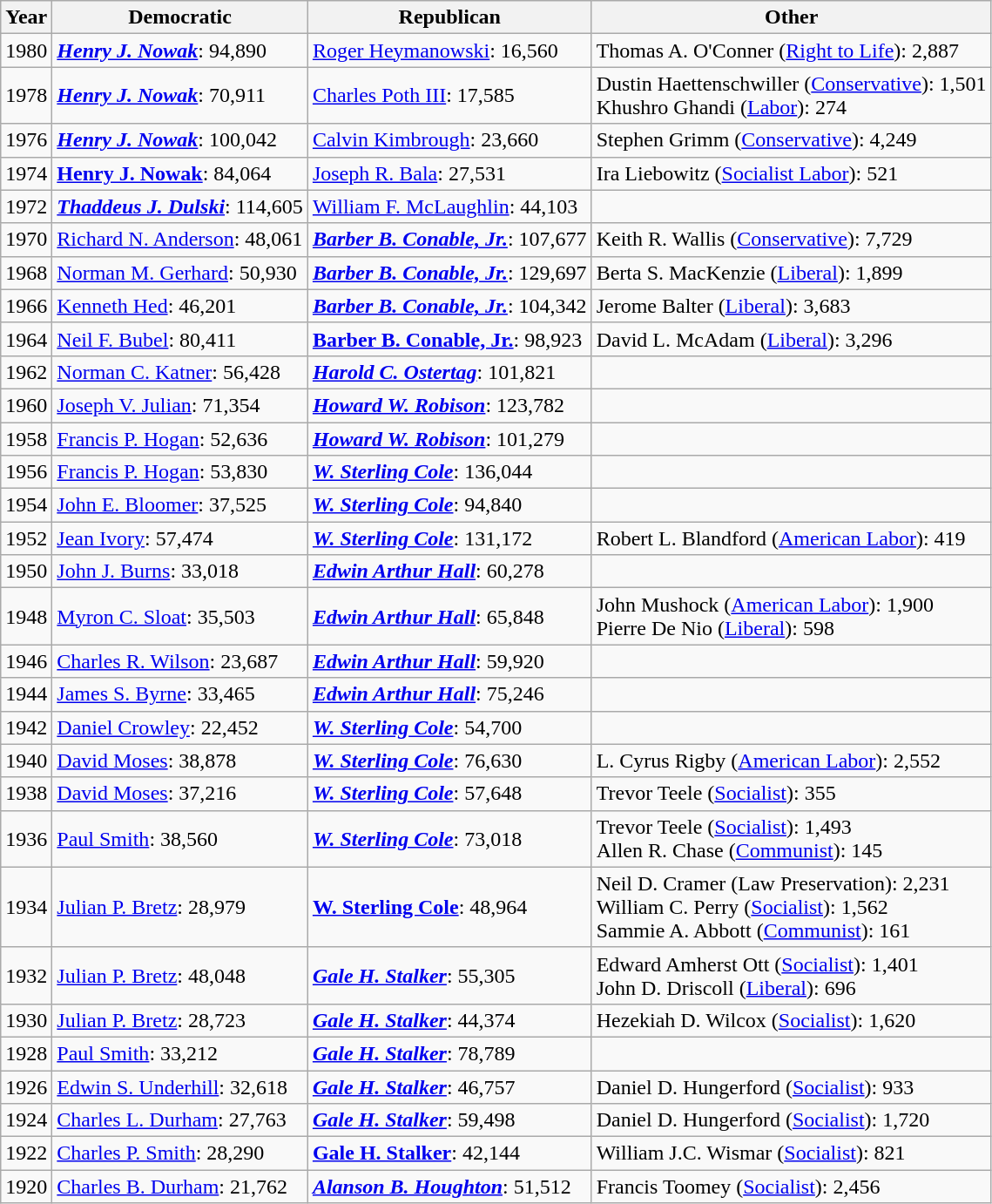<table class=wikitable>
<tr>
<th>Year</th>
<th>Democratic</th>
<th>Republican</th>
<th>Other</th>
</tr>
<tr>
<td>1980</td>
<td><strong><em><a href='#'>Henry J. Nowak</a></em></strong>: 94,890</td>
<td><a href='#'>Roger Heymanowski</a>: 16,560</td>
<td>Thomas A. O'Conner (<a href='#'>Right to Life</a>): 2,887</td>
</tr>
<tr>
<td>1978</td>
<td><strong><em><a href='#'>Henry J. Nowak</a></em></strong>: 70,911</td>
<td><a href='#'>Charles Poth III</a>: 17,585</td>
<td>Dustin Haettenschwiller (<a href='#'>Conservative</a>): 1,501<br>Khushro Ghandi (<a href='#'>Labor</a>): 274</td>
</tr>
<tr>
<td>1976</td>
<td><strong><em><a href='#'>Henry J. Nowak</a></em></strong>: 100,042</td>
<td><a href='#'>Calvin Kimbrough</a>: 23,660</td>
<td>Stephen Grimm (<a href='#'>Conservative</a>): 4,249</td>
</tr>
<tr>
<td>1974</td>
<td><strong><a href='#'>Henry J. Nowak</a></strong>: 84,064</td>
<td><a href='#'>Joseph R. Bala</a>: 27,531</td>
<td>Ira Liebowitz (<a href='#'>Socialist Labor</a>): 521</td>
</tr>
<tr>
<td>1972</td>
<td><strong><em><a href='#'>Thaddeus J. Dulski</a></em></strong>: 114,605</td>
<td><a href='#'>William F. McLaughlin</a>: 44,103</td>
<td></td>
</tr>
<tr>
<td>1970</td>
<td><a href='#'>Richard N. Anderson</a>: 48,061</td>
<td><strong><em><a href='#'>Barber B. Conable, Jr.</a></em></strong>: 107,677</td>
<td>Keith R. Wallis (<a href='#'>Conservative</a>): 7,729</td>
</tr>
<tr>
<td>1968</td>
<td><a href='#'>Norman M. Gerhard</a>: 50,930</td>
<td><strong><em><a href='#'>Barber B. Conable, Jr.</a></em></strong>: 129,697</td>
<td>Berta S. MacKenzie (<a href='#'>Liberal</a>): 1,899</td>
</tr>
<tr>
<td>1966</td>
<td><a href='#'>Kenneth Hed</a>: 46,201</td>
<td><strong><em><a href='#'>Barber B. Conable, Jr.</a></em></strong>: 104,342</td>
<td>Jerome Balter (<a href='#'>Liberal</a>): 3,683</td>
</tr>
<tr>
<td>1964</td>
<td><a href='#'>Neil F. Bubel</a>: 80,411</td>
<td><strong><a href='#'>Barber B. Conable, Jr.</a></strong>: 98,923</td>
<td>David L. McAdam (<a href='#'>Liberal</a>): 3,296</td>
</tr>
<tr>
<td>1962</td>
<td><a href='#'>Norman C. Katner</a>: 56,428</td>
<td><strong><em><a href='#'>Harold C. Ostertag</a></em></strong>: 101,821</td>
<td></td>
</tr>
<tr>
<td>1960</td>
<td><a href='#'>Joseph V. Julian</a>: 71,354</td>
<td><strong><em><a href='#'>Howard W. Robison</a></em></strong>: 123,782</td>
<td></td>
</tr>
<tr>
<td>1958</td>
<td><a href='#'>Francis P. Hogan</a>: 52,636</td>
<td><strong><em><a href='#'>Howard W. Robison</a></em></strong>: 101,279</td>
<td></td>
</tr>
<tr>
<td>1956</td>
<td><a href='#'>Francis P. Hogan</a>: 53,830</td>
<td><strong><em><a href='#'>W. Sterling Cole</a></em></strong>: 136,044</td>
<td></td>
</tr>
<tr>
<td>1954</td>
<td><a href='#'>John E. Bloomer</a>: 37,525</td>
<td><strong><em><a href='#'>W. Sterling Cole</a></em></strong>: 94,840</td>
<td></td>
</tr>
<tr>
<td>1952</td>
<td><a href='#'>Jean Ivory</a>: 57,474</td>
<td><strong><em><a href='#'>W. Sterling Cole</a></em></strong>: 131,172</td>
<td>Robert L. Blandford (<a href='#'>American Labor</a>): 419</td>
</tr>
<tr>
<td>1950</td>
<td><a href='#'>John J. Burns</a>: 33,018</td>
<td><strong><em><a href='#'>Edwin Arthur Hall</a></em></strong>: 60,278</td>
<td></td>
</tr>
<tr>
<td>1948</td>
<td><a href='#'>Myron C. Sloat</a>: 35,503</td>
<td><strong><em><a href='#'>Edwin Arthur Hall</a></em></strong>: 65,848</td>
<td>John Mushock (<a href='#'>American Labor</a>): 1,900<br>Pierre De Nio (<a href='#'>Liberal</a>): 598</td>
</tr>
<tr>
<td>1946</td>
<td><a href='#'>Charles R. Wilson</a>: 23,687</td>
<td><strong><em><a href='#'>Edwin Arthur Hall</a></em></strong>: 59,920</td>
<td></td>
</tr>
<tr>
<td>1944</td>
<td><a href='#'>James S. Byrne</a>: 33,465</td>
<td><strong><em><a href='#'>Edwin Arthur Hall</a></em></strong>: 75,246</td>
<td></td>
</tr>
<tr>
<td>1942</td>
<td><a href='#'>Daniel Crowley</a>: 22,452</td>
<td><strong><em><a href='#'>W. Sterling Cole</a></em></strong>: 54,700</td>
<td></td>
</tr>
<tr>
<td>1940</td>
<td><a href='#'>David Moses</a>: 38,878</td>
<td><strong><em><a href='#'>W. Sterling Cole</a></em></strong>: 76,630</td>
<td>L. Cyrus Rigby (<a href='#'>American Labor</a>): 2,552</td>
</tr>
<tr>
<td>1938</td>
<td><a href='#'>David Moses</a>: 37,216</td>
<td><strong><em><a href='#'>W. Sterling Cole</a></em></strong>: 57,648</td>
<td>Trevor Teele (<a href='#'>Socialist</a>): 355</td>
</tr>
<tr>
<td>1936</td>
<td><a href='#'>Paul Smith</a>: 38,560</td>
<td><strong><em><a href='#'>W. Sterling Cole</a></em></strong>: 73,018</td>
<td>Trevor Teele (<a href='#'>Socialist</a>): 1,493<br>Allen R. Chase (<a href='#'>Communist</a>): 145</td>
</tr>
<tr>
<td>1934</td>
<td><a href='#'>Julian P. Bretz</a>: 28,979</td>
<td><strong><a href='#'>W. Sterling Cole</a></strong>: 48,964</td>
<td>Neil D. Cramer (Law Preservation): 2,231<br>William C. Perry (<a href='#'>Socialist</a>): 1,562<br>Sammie A. Abbott (<a href='#'>Communist</a>): 161</td>
</tr>
<tr>
<td>1932</td>
<td><a href='#'>Julian P. Bretz</a>: 48,048</td>
<td><strong><em><a href='#'>Gale H. Stalker</a></em></strong>: 55,305</td>
<td>Edward Amherst Ott (<a href='#'>Socialist</a>): 1,401<br>John D. Driscoll (<a href='#'>Liberal</a>): 696</td>
</tr>
<tr>
<td>1930</td>
<td><a href='#'>Julian P. Bretz</a>: 28,723</td>
<td><strong><em><a href='#'>Gale H. Stalker</a></em></strong>: 44,374</td>
<td>Hezekiah D. Wilcox (<a href='#'>Socialist</a>): 1,620</td>
</tr>
<tr>
<td>1928</td>
<td><a href='#'>Paul Smith</a>: 33,212</td>
<td><strong><em><a href='#'>Gale H. Stalker</a></em></strong>: 78,789</td>
<td></td>
</tr>
<tr>
<td>1926</td>
<td><a href='#'>Edwin S. Underhill</a>: 32,618</td>
<td><strong><em><a href='#'>Gale H. Stalker</a></em></strong>: 46,757</td>
<td>Daniel D. Hungerford (<a href='#'>Socialist</a>): 933</td>
</tr>
<tr>
<td>1924</td>
<td><a href='#'>Charles L. Durham</a>: 27,763</td>
<td><strong><em><a href='#'>Gale H. Stalker</a></em></strong>: 59,498</td>
<td>Daniel D. Hungerford (<a href='#'>Socialist</a>): 1,720</td>
</tr>
<tr>
<td>1922</td>
<td><a href='#'>Charles P. Smith</a>: 28,290</td>
<td><strong><a href='#'>Gale H. Stalker</a></strong>: 42,144</td>
<td>William J.C. Wismar (<a href='#'>Socialist</a>): 821</td>
</tr>
<tr>
<td>1920</td>
<td><a href='#'>Charles B. Durham</a>: 21,762</td>
<td><strong><em><a href='#'>Alanson B. Houghton</a></em></strong>: 51,512</td>
<td>Francis Toomey (<a href='#'>Socialist</a>): 2,456</td>
</tr>
</table>
